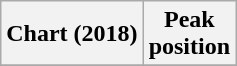<table class="wikitable plainrowheaders" style="text-align:center">
<tr>
<th scope="col">Chart (2018)</th>
<th scope="col">Peak<br>position</th>
</tr>
<tr>
</tr>
</table>
